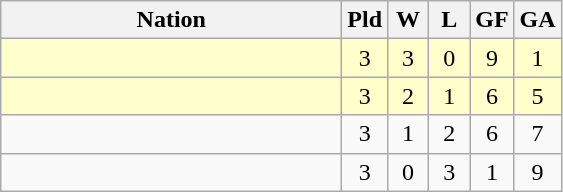<table class=wikitable style="text-align:center">
<tr>
<th width=220>Nation</th>
<th width=20>Pld</th>
<th width=20>W</th>
<th width=20>L</th>
<th width=20>GF</th>
<th width=20>GA</th>
</tr>
<tr bgcolor=#ffffcc>
<td align=left></td>
<td>3</td>
<td>3</td>
<td>0</td>
<td>9</td>
<td>1</td>
</tr>
<tr bgcolor=#ffffcc>
<td align=left></td>
<td>3</td>
<td>2</td>
<td>1</td>
<td>6</td>
<td>5</td>
</tr>
<tr>
<td align=left></td>
<td>3</td>
<td>1</td>
<td>2</td>
<td>6</td>
<td>7</td>
</tr>
<tr>
<td align=left></td>
<td>3</td>
<td>0</td>
<td>3</td>
<td>1</td>
<td>9</td>
</tr>
</table>
